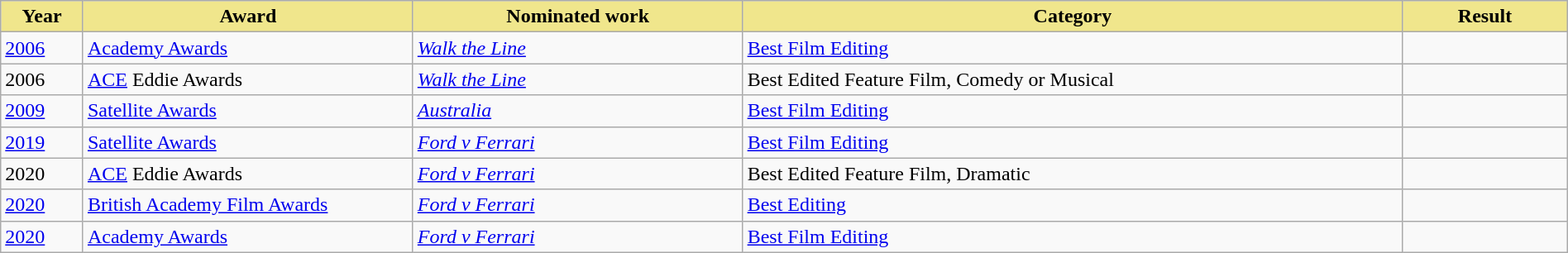<table class="wikitable" width="100%">
<tr>
<th style="background:#F0E68C" width="5%">Year</th>
<th style="background:#F0E68C" width="20%">Award</th>
<th style="background:#F0E68C" width="20%">Nominated work</th>
<th style="background:#F0E68C" width="40%">Category</th>
<th style="background:#F0E68C" width="10%">Result</th>
</tr>
<tr>
<td><a href='#'>2006</a></td>
<td><a href='#'>Academy Awards</a></td>
<td><em><a href='#'>Walk the Line</a></em></td>
<td><a href='#'>Best Film Editing</a></td>
<td></td>
</tr>
<tr>
<td>2006</td>
<td><a href='#'>ACE</a> Eddie Awards</td>
<td><em><a href='#'>Walk the Line</a></em></td>
<td>Best Edited Feature Film, Comedy or Musical</td>
<td></td>
</tr>
<tr>
<td><a href='#'>2009</a></td>
<td><a href='#'>Satellite Awards</a></td>
<td><em><a href='#'>Australia</a></em></td>
<td><a href='#'>Best Film Editing</a></td>
<td></td>
</tr>
<tr>
<td><a href='#'>2019</a></td>
<td><a href='#'>Satellite Awards</a></td>
<td><em><a href='#'>Ford v Ferrari</a></em></td>
<td><a href='#'>Best Film Editing</a></td>
<td></td>
</tr>
<tr>
<td>2020</td>
<td><a href='#'>ACE</a> Eddie Awards</td>
<td><em><a href='#'>Ford v Ferrari</a></em></td>
<td>Best Edited Feature Film, Dramatic</td>
<td></td>
</tr>
<tr>
<td><a href='#'>2020</a></td>
<td><a href='#'>British Academy Film Awards</a></td>
<td><em><a href='#'>Ford v Ferrari</a></em></td>
<td><a href='#'>Best Editing</a></td>
<td></td>
</tr>
<tr>
<td><a href='#'>2020</a></td>
<td><a href='#'>Academy Awards</a></td>
<td><em><a href='#'>Ford v Ferrari</a></em></td>
<td><a href='#'>Best Film Editing</a></td>
<td></td>
</tr>
</table>
